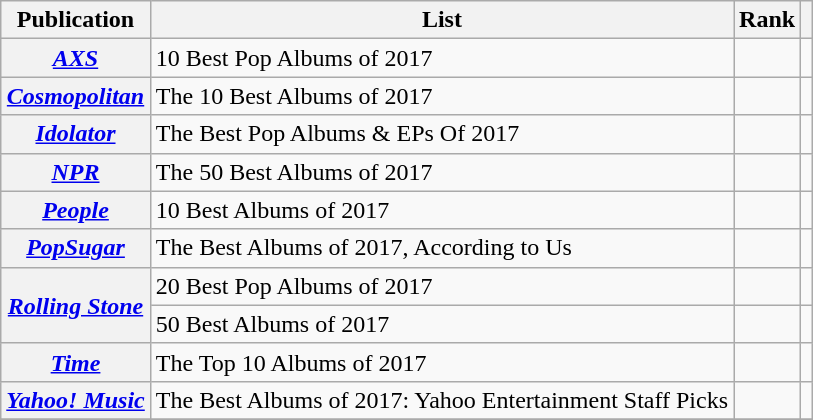<table class="wikitable sortable plainrowheaders">
<tr>
<th>Publication</th>
<th>List</th>
<th>Rank</th>
<th class="unsortable"></th>
</tr>
<tr>
<th scope="row"><em><a href='#'>AXS</a></em></th>
<td>10 Best Pop Albums of 2017</td>
<td></td>
<td></td>
</tr>
<tr>
<th scope="row"><em><a href='#'>Cosmopolitan</a></em></th>
<td>The 10 Best Albums of 2017</td>
<td></td>
<td></td>
</tr>
<tr>
<th scope="row"><em><a href='#'>Idolator</a></em></th>
<td>The Best Pop Albums & EPs Of 2017</td>
<td></td>
<td></td>
</tr>
<tr>
<th scope="row"><em><a href='#'>NPR</a></em></th>
<td>The 50 Best Albums of 2017</td>
<td></td>
<td></td>
</tr>
<tr>
<th scope="row"><em><a href='#'>People</a></em></th>
<td>10 Best Albums of 2017</td>
<td></td>
<td></td>
</tr>
<tr>
<th scope="row"><em><a href='#'>PopSugar</a></em></th>
<td>The Best Albums of 2017, According to Us</td>
<td></td>
<td></td>
</tr>
<tr>
<th rowspan="2" scope="row"><em><a href='#'>Rolling Stone</a></em></th>
<td>20 Best Pop Albums of 2017</td>
<td></td>
<td></td>
</tr>
<tr>
<td>50 Best Albums of 2017</td>
<td></td>
<td></td>
</tr>
<tr>
<th scope="row"><em><a href='#'>Time</a></em></th>
<td>The Top 10 Albums of 2017</td>
<td></td>
<td></td>
</tr>
<tr>
<th scope="row"><em><a href='#'>Yahoo! Music</a></em></th>
<td>The Best Albums of 2017: Yahoo Entertainment Staff Picks</td>
<td></td>
<td></td>
</tr>
<tr>
</tr>
</table>
